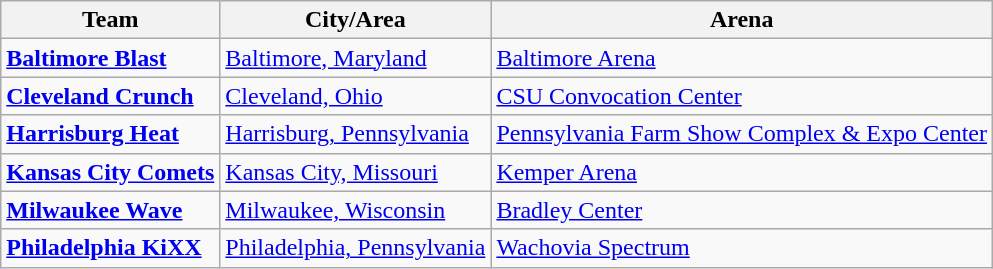<table class="wikitable">
<tr>
<th>Team</th>
<th>City/Area</th>
<th>Arena</th>
</tr>
<tr>
<td><strong><a href='#'>Baltimore Blast</a></strong></td>
<td><a href='#'>Baltimore, Maryland</a></td>
<td><a href='#'>Baltimore Arena</a></td>
</tr>
<tr>
<td><strong><a href='#'>Cleveland Crunch</a></strong></td>
<td><a href='#'>Cleveland, Ohio</a></td>
<td><a href='#'>CSU Convocation Center</a></td>
</tr>
<tr>
<td><strong><a href='#'>Harrisburg Heat</a></strong></td>
<td><a href='#'>Harrisburg, Pennsylvania</a></td>
<td><a href='#'>Pennsylvania Farm Show Complex & Expo Center</a></td>
</tr>
<tr>
<td><strong><a href='#'>Kansas City Comets</a></strong></td>
<td><a href='#'>Kansas City, Missouri</a></td>
<td><a href='#'>Kemper Arena</a></td>
</tr>
<tr>
<td><strong><a href='#'>Milwaukee Wave</a></strong></td>
<td><a href='#'>Milwaukee, Wisconsin</a></td>
<td><a href='#'>Bradley Center</a></td>
</tr>
<tr>
<td><strong><a href='#'>Philadelphia KiXX</a></strong></td>
<td><a href='#'>Philadelphia, Pennsylvania</a></td>
<td><a href='#'>Wachovia Spectrum</a></td>
</tr>
</table>
